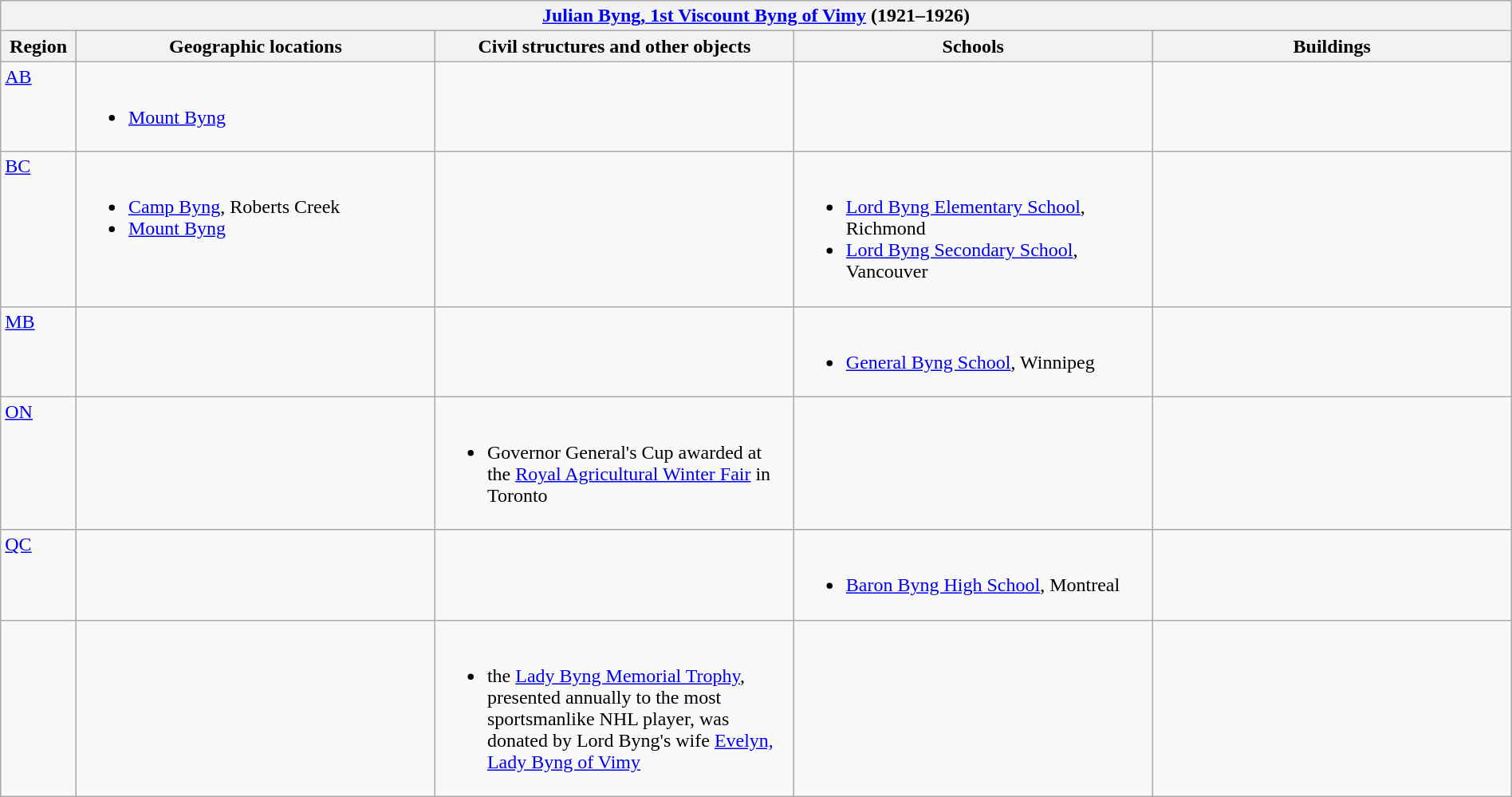<table class="wikitable" width="100%">
<tr>
<th colspan="5"> <a href='#'>Julian Byng, 1st Viscount Byng of Vimy</a> (1921–1926)</th>
</tr>
<tr>
<th width="5%">Region</th>
<th width="23.75%">Geographic locations</th>
<th width="23.75%">Civil structures and other objects</th>
<th width="23.75%">Schools</th>
<th width="23.75%">Buildings</th>
</tr>
<tr>
<td align=left valign=top> <a href='#'>AB</a></td>
<td align=left valign=top><br><ul><li><a href='#'>Mount Byng</a></li></ul></td>
<td></td>
<td></td>
<td></td>
</tr>
<tr>
<td align=left valign=top> <a href='#'>BC</a></td>
<td align=left valign=top><br><ul><li><a href='#'>Camp Byng</a>, Roberts Creek</li><li><a href='#'>Mount Byng</a></li></ul></td>
<td></td>
<td align=left valign=top><br><ul><li><a href='#'>Lord Byng Elementary School</a>, Richmond</li><li><a href='#'>Lord Byng Secondary School</a>, Vancouver</li></ul></td>
<td></td>
</tr>
<tr>
<td align=left valign=top> <a href='#'>MB</a></td>
<td></td>
<td></td>
<td align=left valign=top><br><ul><li><a href='#'>General Byng School</a>, Winnipeg</li></ul></td>
<td></td>
</tr>
<tr>
<td align=left valign=top> <a href='#'>ON</a></td>
<td></td>
<td><br><ul><li>Governor General's Cup awarded at the <a href='#'>Royal Agricultural Winter Fair</a> in Toronto</li></ul></td>
<td></td>
<td></td>
</tr>
<tr>
<td align=left valign=top> <a href='#'>QC</a></td>
<td></td>
<td></td>
<td align=left valign=top><br><ul><li><a href='#'>Baron Byng High School</a>, Montreal</li></ul></td>
<td></td>
</tr>
<tr>
<td></td>
<td></td>
<td align=left valign=top><br><ul><li>the <a href='#'>Lady Byng Memorial Trophy</a>, presented annually to the most sportsmanlike NHL player, was donated by Lord Byng's wife <a href='#'>Evelyn, Lady Byng of Vimy</a></li></ul></td>
<td></td>
<td></td>
</tr>
</table>
